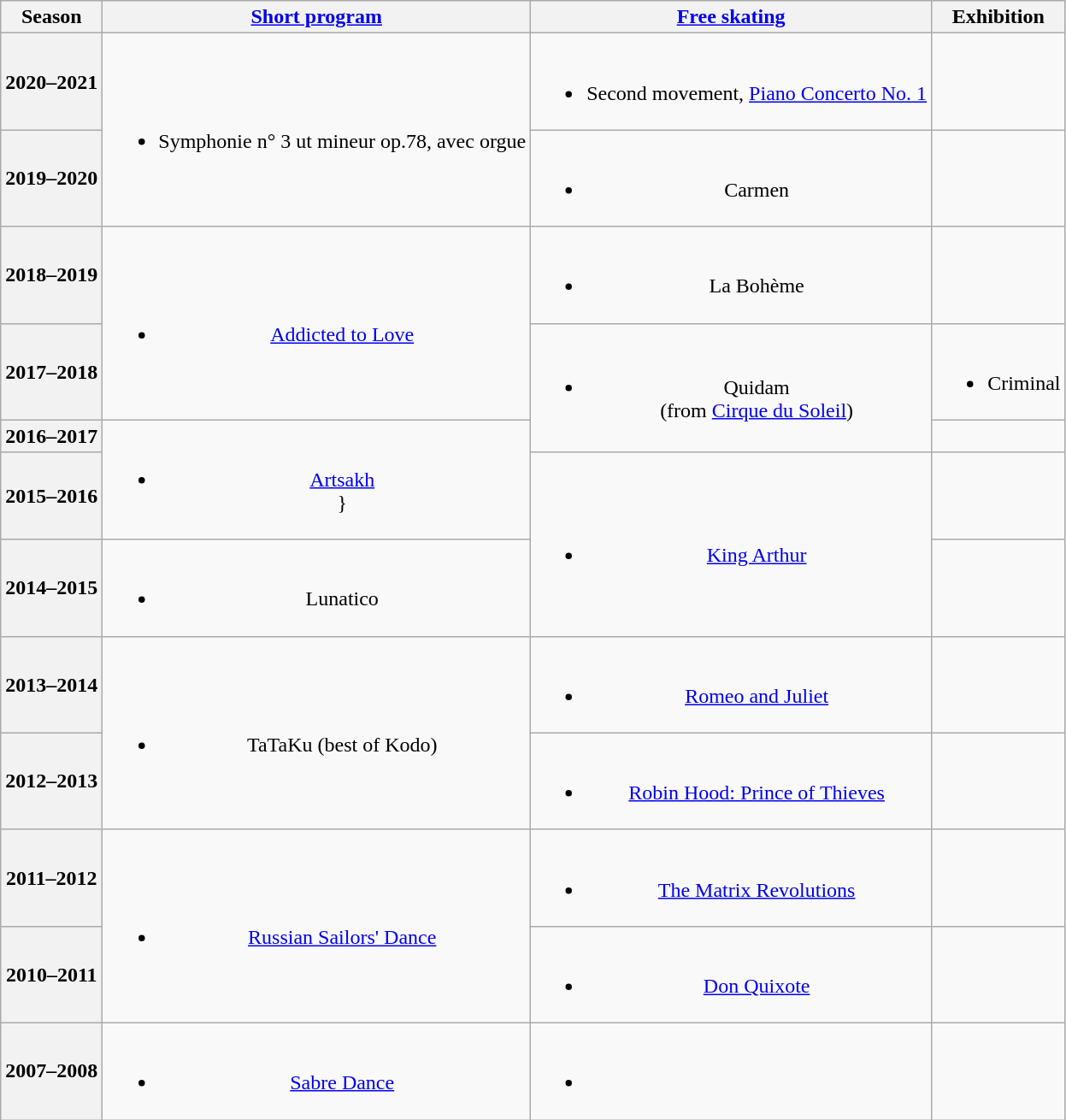<table class=wikitable style=text-align:center>
<tr>
<th>Season</th>
<th><a href='#'>Short program</a></th>
<th><a href='#'>Free skating</a></th>
<th>Exhibition</th>
</tr>
<tr>
<th>2020–2021</th>
<td rowspan=2><br><ul><li>Symphonie n° 3 ut mineur op.78, avec orgue <br></li></ul></td>
<td><br><ul><li>Second movement, <a href='#'>Piano Concerto No. 1</a> <br></li></ul></td>
<td></td>
</tr>
<tr>
<th>2019–2020<br></th>
<td><br><ul><li>Carmen <br></li></ul></td>
<td></td>
</tr>
<tr>
<th>2018–2019 <br> </th>
<td rowspan=2><br><ul><li><a href='#'>Addicted to Love</a><br></li></ul></td>
<td><br><ul><li>La Bohème<br></li></ul></td>
<td></td>
</tr>
<tr>
<th>2017–2018</th>
<td rowspan=2><br><ul><li>Quidam <br>(from <a href='#'>Cirque du Soleil</a>) <br></li></ul></td>
<td><br><ul><li>Criminal</li></ul></td>
</tr>
<tr>
<th>2016–2017 <br> </th>
<td rowspan=2><br><ul><li><a href='#'>Artsakh</a> <br>}</li></ul></td>
<td></td>
</tr>
<tr>
<th>2015–2016 <br> </th>
<td rowspan=2><br><ul><li><a href='#'>King Arthur</a> <br></li></ul></td>
<td></td>
</tr>
<tr>
<th>2014–2015 <br> </th>
<td><br><ul><li>Lunatico <br></li></ul></td>
<td></td>
</tr>
<tr>
<th>2013–2014 <br> </th>
<td rowspan=2><br><ul><li>TaTaKu (best of Kodo) <br></li></ul></td>
<td><br><ul><li><a href='#'>Romeo and Juliet</a> <br></li></ul></td>
<td></td>
</tr>
<tr>
<th>2012–2013 <br> </th>
<td><br><ul><li><a href='#'>Robin Hood: Prince of Thieves</a> <br></li></ul></td>
<td></td>
</tr>
<tr>
<th>2011–2012 <br> </th>
<td rowspan=2><br><ul><li><a href='#'>Russian Sailors' Dance</a> <br></li></ul></td>
<td><br><ul><li><a href='#'>The Matrix Revolutions</a> <br></li></ul></td>
<td></td>
</tr>
<tr>
<th>2010–2011 <br> </th>
<td><br><ul><li><a href='#'>Don Quixote</a> <br></li></ul></td>
<td></td>
</tr>
<tr>
<th>2007–2008</th>
<td><br><ul><li><a href='#'>Sabre Dance</a> <br></li></ul></td>
<td><br><ul><li></li></ul></td>
<td></td>
</tr>
</table>
